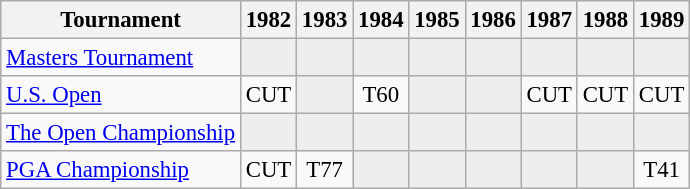<table class="wikitable" style="font-size:95%;text-align:center;">
<tr>
<th>Tournament</th>
<th>1982</th>
<th>1983</th>
<th>1984</th>
<th>1985</th>
<th>1986</th>
<th>1987</th>
<th>1988</th>
<th>1989</th>
</tr>
<tr>
<td align=left><a href='#'>Masters Tournament</a></td>
<td style="background:#eeeeee;"></td>
<td style="background:#eeeeee;"></td>
<td style="background:#eeeeee;"></td>
<td style="background:#eeeeee;"></td>
<td style="background:#eeeeee;"></td>
<td style="background:#eeeeee;"></td>
<td style="background:#eeeeee;"></td>
<td style="background:#eeeeee;"></td>
</tr>
<tr>
<td align=left><a href='#'>U.S. Open</a></td>
<td>CUT</td>
<td style="background:#eeeeee;"></td>
<td>T60</td>
<td style="background:#eeeeee;"></td>
<td style="background:#eeeeee;"></td>
<td>CUT</td>
<td>CUT</td>
<td>CUT</td>
</tr>
<tr>
<td align=left><a href='#'>The Open Championship</a></td>
<td style="background:#eeeeee;"></td>
<td style="background:#eeeeee;"></td>
<td style="background:#eeeeee;"></td>
<td style="background:#eeeeee;"></td>
<td style="background:#eeeeee;"></td>
<td style="background:#eeeeee;"></td>
<td style="background:#eeeeee;"></td>
<td style="background:#eeeeee;"></td>
</tr>
<tr>
<td align=left><a href='#'>PGA Championship</a></td>
<td>CUT</td>
<td>T77</td>
<td style="background:#eeeeee;"></td>
<td style="background:#eeeeee;"></td>
<td style="background:#eeeeee;"></td>
<td style="background:#eeeeee;"></td>
<td style="background:#eeeeee;"></td>
<td>T41</td>
</tr>
</table>
